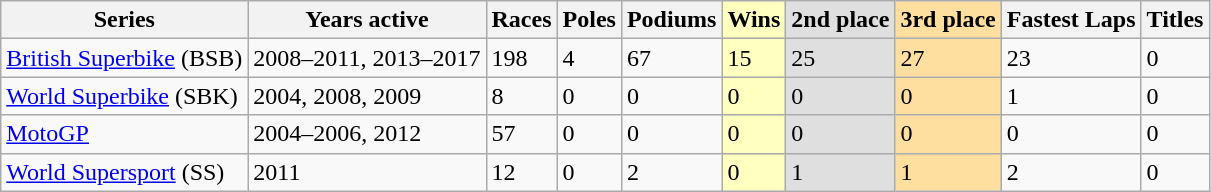<table class="wikitable">
<tr>
<th colspan=2>Series</th>
<th colspan=2>Years active</th>
<th>Races</th>
<th>Poles</th>
<th>Podiums</th>
<td style="background:#ffffbf;"><strong>Wins</strong></td>
<td style="background:#DFDFDF;"><strong>2nd place</strong></td>
<td style="background:#FFDF9F;"><strong>3rd place</strong></td>
<th>Fastest Laps</th>
<th>Titles</th>
</tr>
<tr>
<td colspan=2><a href='#'>British Superbike</a> (BSB)</td>
<td colspan=2>2008–2011, 2013–2017</td>
<td>198</td>
<td>4</td>
<td>67</td>
<td style="background:#ffffbf;">15</td>
<td style="background:#DFDFDF;">25</td>
<td style="background:#FFDF9F;">27</td>
<td>23</td>
<td>0</td>
</tr>
<tr>
<td colspan=2><a href='#'>World Superbike</a> (SBK)</td>
<td colspan=2>2004, 2008, 2009</td>
<td>8</td>
<td>0</td>
<td>0</td>
<td style="background:#ffffbf;">0</td>
<td style="background:#DFDFDF;">0</td>
<td style="background:#FFDF9F;">0</td>
<td>1</td>
<td>0</td>
</tr>
<tr>
<td colspan=2><a href='#'>MotoGP</a></td>
<td colspan=2>2004–2006, 2012</td>
<td>57</td>
<td>0</td>
<td>0</td>
<td style="background:#ffffbf;">0</td>
<td style="background:#DFDFDF;">0</td>
<td style="background:#FFDF9F;">0</td>
<td>0</td>
<td>0</td>
</tr>
<tr>
<td colspan=2><a href='#'>World Supersport</a> (SS)</td>
<td colspan=2>2011</td>
<td>12</td>
<td>0</td>
<td>2</td>
<td style="background:#ffffbf;">0</td>
<td style="background:#DFDFDF;">1</td>
<td style="background:#FFDF9F;">1</td>
<td>2</td>
<td>0</td>
</tr>
</table>
